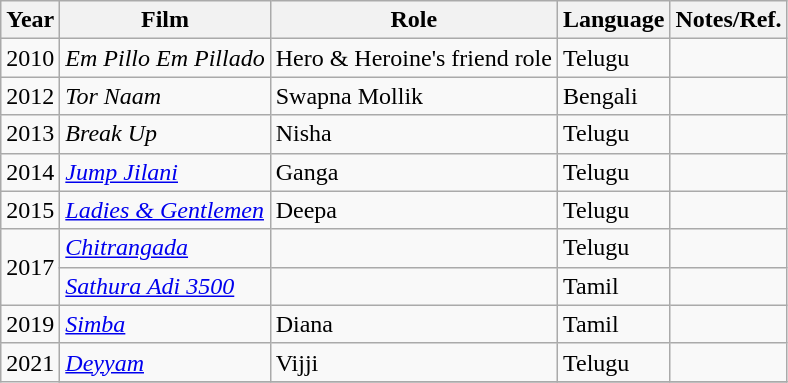<table class="wikitable">
<tr>
<th>Year</th>
<th>Film</th>
<th>Role</th>
<th>Language</th>
<th>Notes/Ref.</th>
</tr>
<tr>
<td>2010</td>
<td><em>Em Pillo Em Pillado</em></td>
<td>Hero & Heroine's friend role</td>
<td>Telugu</td>
<td></td>
</tr>
<tr>
<td rowspan="1">2012</td>
<td><em>Tor Naam</em></td>
<td>Swapna Mollik</td>
<td>Bengali</td>
<td></td>
</tr>
<tr>
<td rowspan="1">2013</td>
<td><em>Break Up</em></td>
<td>Nisha</td>
<td>Telugu</td>
<td></td>
</tr>
<tr>
<td rowspan="1">2014</td>
<td><em><a href='#'>Jump Jilani</a></em></td>
<td>Ganga</td>
<td>Telugu</td>
<td></td>
</tr>
<tr>
<td rowspan="1">2015</td>
<td><em><a href='#'>Ladies & Gentlemen</a></em></td>
<td>Deepa</td>
<td>Telugu</td>
<td></td>
</tr>
<tr>
<td rowspan="2">2017</td>
<td><em><a href='#'>Chitrangada</a></em></td>
<td></td>
<td>Telugu</td>
<td></td>
</tr>
<tr>
<td><em><a href='#'>Sathura Adi 3500</a></em></td>
<td></td>
<td>Tamil</td>
<td></td>
</tr>
<tr>
<td rowspan="1">2019</td>
<td><em><a href='#'>Simba</a></em></td>
<td>Diana</td>
<td>Tamil</td>
<td></td>
</tr>
<tr>
<td rowspan="2">2021</td>
<td><em><a href='#'>Deyyam</a></em></td>
<td>Vijji</td>
<td>Telugu</td>
<td></td>
</tr>
<tr>
</tr>
</table>
